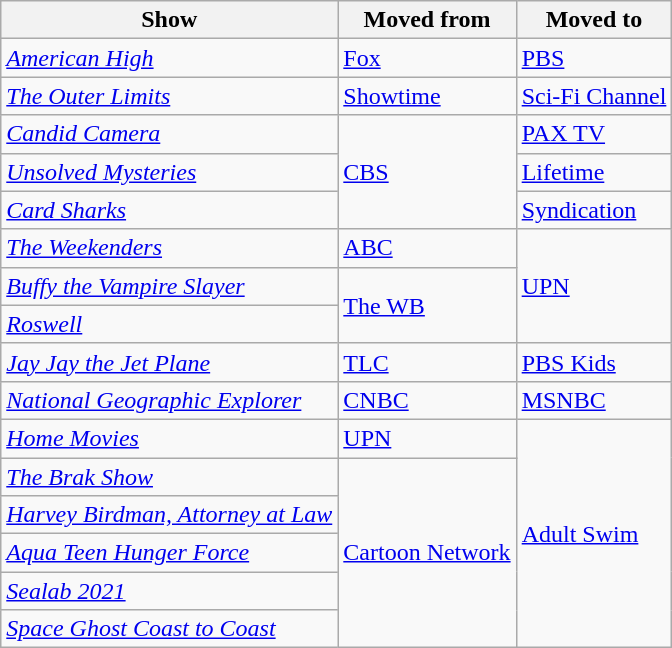<table class="wikitable sortable">
<tr>
<th>Show</th>
<th>Moved from</th>
<th>Moved to</th>
</tr>
<tr>
<td><em><a href='#'>American High</a></em></td>
<td><a href='#'>Fox</a></td>
<td><a href='#'>PBS</a></td>
</tr>
<tr>
<td><em><a href='#'>The Outer Limits</a></em></td>
<td><a href='#'>Showtime</a></td>
<td><a href='#'>Sci-Fi Channel</a></td>
</tr>
<tr>
<td><em><a href='#'>Candid Camera</a></em></td>
<td rowspan="3"><a href='#'>CBS</a></td>
<td><a href='#'>PAX TV</a></td>
</tr>
<tr>
<td><em><a href='#'>Unsolved Mysteries</a></em></td>
<td><a href='#'>Lifetime</a></td>
</tr>
<tr>
<td><em><a href='#'>Card Sharks</a></em></td>
<td><a href='#'>Syndication</a></td>
</tr>
<tr>
<td><em><a href='#'>The Weekenders</a></em></td>
<td><a href='#'>ABC</a></td>
<td rowspan="3"><a href='#'>UPN</a></td>
</tr>
<tr>
<td><em><a href='#'>Buffy the Vampire Slayer</a></em></td>
<td rowspan="2"><a href='#'>The WB</a></td>
</tr>
<tr>
<td><em><a href='#'>Roswell</a></em></td>
</tr>
<tr>
<td><em><a href='#'>Jay Jay the Jet Plane</a></em></td>
<td><a href='#'>TLC</a></td>
<td><a href='#'>PBS Kids</a></td>
</tr>
<tr>
<td><em><a href='#'>National Geographic Explorer</a></em></td>
<td><a href='#'>CNBC</a></td>
<td><a href='#'>MSNBC</a></td>
</tr>
<tr>
<td><em><a href='#'>Home Movies</a></em></td>
<td><a href='#'>UPN</a></td>
<td rowspan="6"><a href='#'>Adult Swim</a></td>
</tr>
<tr>
<td><em><a href='#'>The Brak Show</a></em></td>
<td rowspan="5"><a href='#'>Cartoon Network</a></td>
</tr>
<tr>
<td><em><a href='#'>Harvey Birdman, Attorney at Law</a></em></td>
</tr>
<tr>
<td><em><a href='#'>Aqua Teen Hunger Force</a></em></td>
</tr>
<tr>
<td><em><a href='#'>Sealab 2021</a></em></td>
</tr>
<tr>
<td><em><a href='#'>Space Ghost Coast to Coast</a></em></td>
</tr>
</table>
